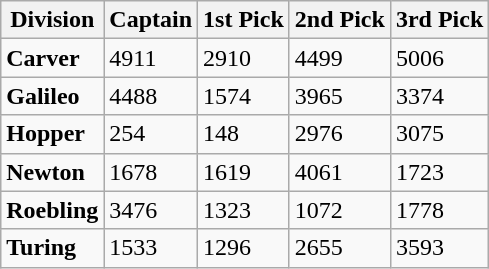<table class="wikitable">
<tr>
<th>Division</th>
<th>Captain</th>
<th>1st Pick</th>
<th>2nd Pick</th>
<th>3rd Pick</th>
</tr>
<tr>
<td><strong>Carver</strong></td>
<td>4911</td>
<td>2910</td>
<td>4499</td>
<td>5006</td>
</tr>
<tr>
<td><strong>Galileo</strong></td>
<td>4488</td>
<td>1574</td>
<td>3965</td>
<td>3374</td>
</tr>
<tr>
<td><strong>Hopper</strong></td>
<td>254</td>
<td>148</td>
<td>2976</td>
<td>3075</td>
</tr>
<tr>
<td><strong>Newton</strong></td>
<td>1678</td>
<td>1619</td>
<td>4061</td>
<td>1723</td>
</tr>
<tr>
<td><strong>Roebling</strong></td>
<td>3476</td>
<td>1323</td>
<td>1072</td>
<td>1778</td>
</tr>
<tr>
<td><strong>Turing</strong></td>
<td>1533</td>
<td>1296</td>
<td>2655</td>
<td>3593</td>
</tr>
</table>
